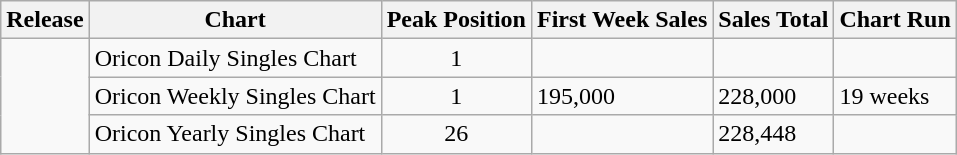<table class="wikitable">
<tr>
<th>Release</th>
<th>Chart</th>
<th>Peak Position</th>
<th>First Week Sales</th>
<th>Sales Total</th>
<th>Chart Run</th>
</tr>
<tr>
<td rowspan="3"></td>
<td>Oricon Daily Singles Chart</td>
<td align="center">1</td>
<td></td>
<td></td>
<td></td>
</tr>
<tr>
<td>Oricon Weekly Singles Chart</td>
<td align="center">1</td>
<td>195,000</td>
<td>228,000</td>
<td>19 weeks</td>
</tr>
<tr>
<td>Oricon Yearly Singles Chart</td>
<td align="center">26</td>
<td></td>
<td>228,448</td>
<td></td>
</tr>
</table>
